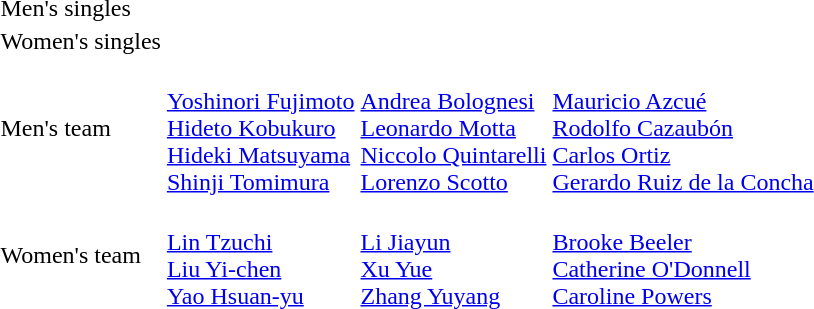<table>
<tr>
<td>Men's singles</td>
<td></td>
<td></td>
<td></td>
</tr>
<tr>
<td>Women's singles</td>
<td></td>
<td></td>
<td></td>
</tr>
<tr>
<td>Men's team</td>
<td><br><a href='#'>Yoshinori Fujimoto</a><br><a href='#'>Hideto Kobukuro</a><br><a href='#'>Hideki Matsuyama</a><br><a href='#'>Shinji Tomimura</a></td>
<td><br><a href='#'>Andrea Bolognesi</a><br><a href='#'>Leonardo Motta</a><br><a href='#'>Niccolo Quintarelli</a><br><a href='#'>Lorenzo Scotto</a></td>
<td><br><a href='#'>Mauricio Azcué</a><br><a href='#'>Rodolfo Cazaubón</a><br><a href='#'>Carlos Ortiz</a><br><a href='#'>Gerardo Ruiz de la Concha</a></td>
</tr>
<tr>
<td>Women's team</td>
<td><br><a href='#'>Lin Tzuchi</a><br><a href='#'>Liu Yi-chen</a><br><a href='#'>Yao Hsuan-yu</a></td>
<td><br><a href='#'>Li Jiayun</a><br><a href='#'>Xu Yue</a><br><a href='#'>Zhang Yuyang</a></td>
<td><br><a href='#'>Brooke Beeler</a><br><a href='#'>Catherine O'Donnell</a><br><a href='#'>Caroline Powers</a></td>
</tr>
</table>
